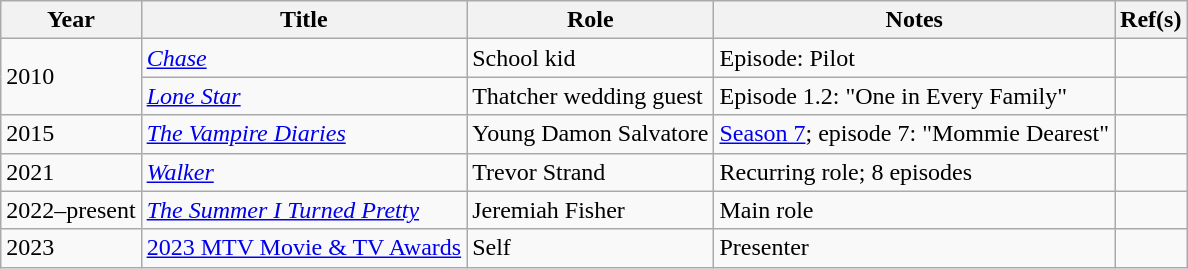<table class="wikitable sortable">
<tr>
<th>Year</th>
<th>Title</th>
<th>Role</th>
<th>Notes</th>
<th>Ref(s)</th>
</tr>
<tr>
<td rowspan="2">2010</td>
<td><em><a href='#'>Chase</a></em></td>
<td>School kid</td>
<td>Episode: Pilot</td>
<td></td>
</tr>
<tr>
<td><em><a href='#'>Lone Star</a></em></td>
<td>Thatcher wedding guest</td>
<td>Episode 1.2: "One in Every Family"</td>
</tr>
<tr>
<td>2015</td>
<td><em><a href='#'>The Vampire Diaries</a></em></td>
<td>Young Damon Salvatore</td>
<td><a href='#'>Season 7</a>; episode 7: "Mommie Dearest"</td>
<td></td>
</tr>
<tr>
<td>2021</td>
<td><em><a href='#'>Walker</a></em></td>
<td>Trevor Strand</td>
<td>Recurring role; 8 episodes</td>
<td></td>
</tr>
<tr>
<td>2022–present</td>
<td><em><a href='#'>The Summer I Turned Pretty</a></em></td>
<td>Jeremiah Fisher</td>
<td>Main role</td>
<td></td>
</tr>
<tr>
<td>2023</td>
<td><a href='#'>2023 MTV Movie & TV Awards</a></td>
<td>Self</td>
<td>Presenter</td>
<td></td>
</tr>
</table>
